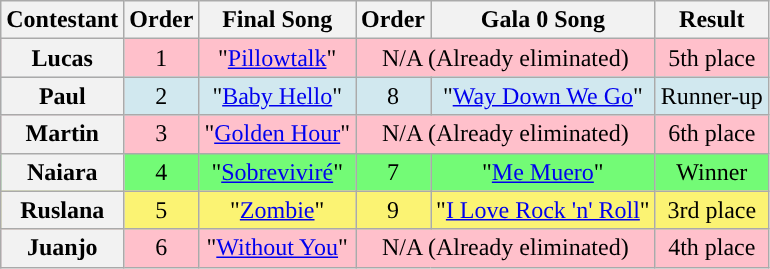<table class="wikitable sortable plainrowheaders" style="text-align:center;">
<tr>
<th scope="col">Contestant</th>
<th scope="col">Order</th>
<th scope="col">Final Song</th>
<th scope="col">Order</th>
<th scope="col">Gala 0 Song</th>
<th scope="col">Result</th>
</tr>
<tr style="background:pink;">
<th scope="row">Lucas</th>
<td>1</td>
<td>"<a href='#'>Pillowtalk</a>"</td>
<td colspan=2>N/A (Already eliminated)</td>
<td>5th place</td>
</tr>
<tr style="background-color: rgb(209, 232, 239)">
<th scope="row">Paul</th>
<td>2</td>
<td>"<a href='#'>Baby Hello</a>"</td>
<td>8</td>
<td>"<a href='#'>Way Down We Go</a>"</td>
<td>Runner-up</td>
</tr>
<tr style="background:pink;">
<th scope="row">Martin</th>
<td>3</td>
<td>"<a href='#'>Golden Hour</a>"</td>
<td colspan=2>N/A (Already eliminated)</td>
<td>6th place</td>
</tr>
<tr style="background-color: rgb(115, 251, 118)">
<th scope="row">Naiara</th>
<td>4</td>
<td>"<a href='#'>Sobreviviré</a>"</td>
<td>7</td>
<td>"<a href='#'>Me Muero</a>"</td>
<td>Winner</td>
</tr>
<tr style="background-color: rgb(251, 243, 115)">
<th scope="row">Ruslana</th>
<td>5</td>
<td>"<a href='#'>Zombie</a>"</td>
<td>9</td>
<td>"<a href='#'>I Love Rock 'n' Roll</a>"</td>
<td>3rd place</td>
</tr>
<tr style="background:pink;">
<th scope="row">Juanjo</th>
<td>6</td>
<td>"<a href='#'>Without You</a>"</td>
<td colspan=2>N/A (Already eliminated)</td>
<td>4th place</td>
</tr>
</table>
